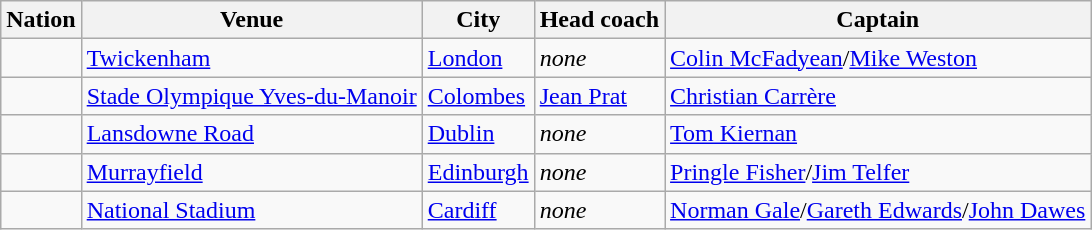<table class="wikitable">
<tr>
<th><strong>Nation</strong></th>
<th><strong>Venue</strong></th>
<th><strong>City</strong></th>
<th><strong>Head coach</strong></th>
<th><strong>Captain</strong></th>
</tr>
<tr>
<td></td>
<td><a href='#'>Twickenham</a></td>
<td><a href='#'>London</a></td>
<td><em>none</em></td>
<td><a href='#'>Colin McFadyean</a>/<a href='#'>Mike Weston</a></td>
</tr>
<tr>
<td></td>
<td><a href='#'>Stade Olympique Yves-du-Manoir</a></td>
<td><a href='#'>Colombes</a></td>
<td><a href='#'>Jean Prat</a></td>
<td><a href='#'>Christian Carrère</a></td>
</tr>
<tr>
<td></td>
<td><a href='#'>Lansdowne Road</a></td>
<td><a href='#'>Dublin</a></td>
<td><em>none</em></td>
<td><a href='#'>Tom Kiernan</a></td>
</tr>
<tr>
<td></td>
<td><a href='#'>Murrayfield</a></td>
<td><a href='#'>Edinburgh</a></td>
<td><em>none</em></td>
<td><a href='#'>Pringle Fisher</a>/<a href='#'>Jim Telfer</a></td>
</tr>
<tr>
<td></td>
<td><a href='#'>National Stadium</a></td>
<td><a href='#'>Cardiff</a></td>
<td><em>none</em></td>
<td><a href='#'>Norman Gale</a>/<a href='#'>Gareth Edwards</a>/<a href='#'>John Dawes</a></td>
</tr>
</table>
